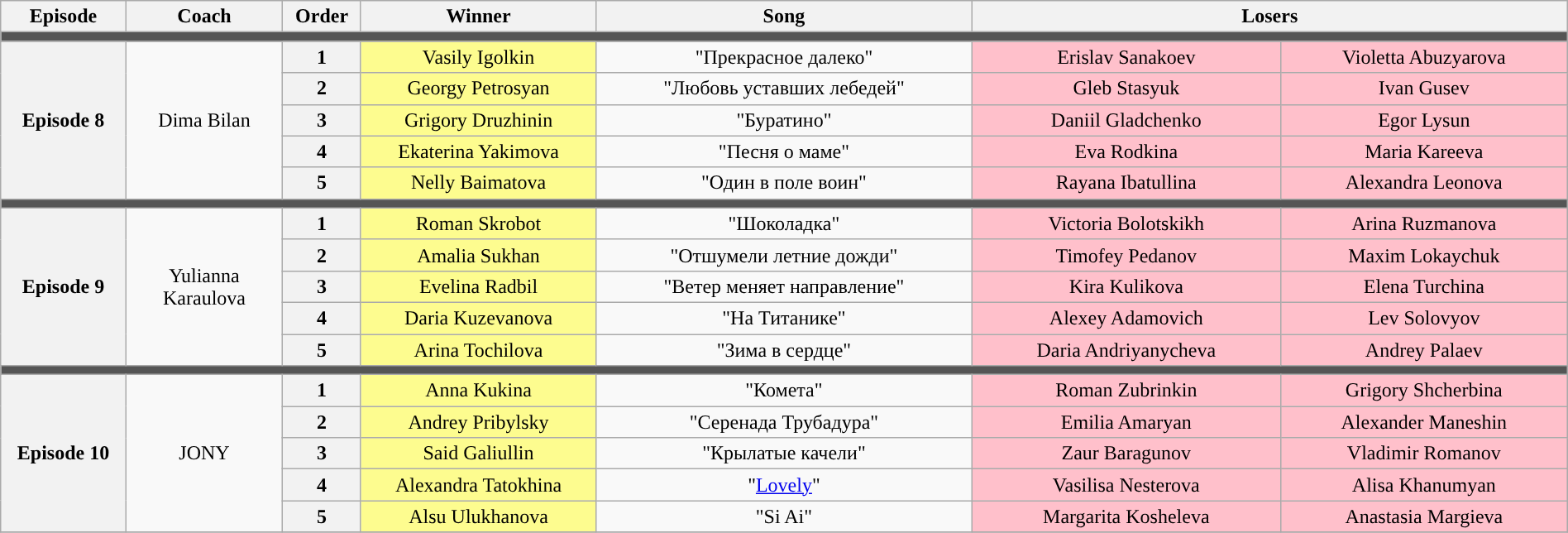<table class="wikitable" style="text-align: center; width:100%;">
<tr>
<th style="width:08%;">Episode</th>
<th style="width:10%;">Coach</th>
<th style="width:05%;">Order</th>
<th style="width:15%;">Winner</th>
<th style="width:24%;">Song</th>
<th colspan=2 style="width:29%:">Losers</th>
</tr>
<tr>
<td colspan=7 style="background:#555;"></td>
</tr>
<tr>
<th rowspan=5>Episode 8<br><small></small></th>
<td rowspan=5>Dima Bilan</td>
<th>1</th>
<td style="background:#fdfc8f;">Vasily Igolkin</td>
<td>"Прекрасное далеко"</td>
<td style="background:pink;">Erislav Sanakoev</td>
<td style="background:pink;">Violetta Abuzyarova</td>
</tr>
<tr>
<th>2</th>
<td style="background:#fdfc8f;">Georgy Petrosyan</td>
<td>"Любовь уставших лебедей"</td>
<td style="background:pink;">Gleb Stasyuk</td>
<td style="background:pink;">Ivan Gusev</td>
</tr>
<tr>
<th>3</th>
<td style="background:#fdfc8f;">Grigory Druzhinin</td>
<td>"Буратино"</td>
<td style="background:pink;">Daniil Gladchenko</td>
<td style="background:pink;">Egor Lysun</td>
</tr>
<tr>
<th>4</th>
<td style="background:#fdfc8f;">Ekaterina Yakimova</td>
<td>"Песня о маме"</td>
<td style="background:pink;">Eva Rodkina</td>
<td style="background:pink;">Maria Kareeva</td>
</tr>
<tr>
<th>5</th>
<td style="background:#fdfc8f;">Nelly Baimatova</td>
<td>"Один в поле воин"</td>
<td style="background:pink;">Rayana Ibatullina</td>
<td style="background:pink;">Alexandra Leonova</td>
</tr>
<tr>
<td colspan=7 style="background:#555;"></td>
</tr>
<tr>
<th rowspan=5>Episode 9<br><small></small></th>
<td rowspan=5>Yulianna Karaulova</td>
<th>1</th>
<td style="background:#fdfc8f;">Roman Skrobot</td>
<td>"Шоколадка"</td>
<td style="background:pink;">Victoria Bolotskikh</td>
<td style="background:pink;">Arina Ruzmanova</td>
</tr>
<tr>
<th>2</th>
<td style="background:#fdfc8f;">Amalia Sukhan</td>
<td>"Отшумели летние дожди"</td>
<td style="background:pink;">Timofey Pedanov</td>
<td style="background:pink;">Maxim Lokaychuk</td>
</tr>
<tr>
<th>3</th>
<td style="background:#fdfc8f;">Evelina Radbil</td>
<td>"Ветер меняет направление"</td>
<td style="background:pink;">Kira Kulikova</td>
<td style="background:pink;">Elena Turchina</td>
</tr>
<tr>
<th>4</th>
<td style="background:#fdfc8f;">Daria Kuzevanova</td>
<td>"На Титанике"</td>
<td style="background:pink;">Alexey Adamovich</td>
<td style="background:pink;">Lev Solovyov</td>
</tr>
<tr>
<th>5</th>
<td style="background:#fdfc8f;">Arina Tochilova</td>
<td>"Зима в сердце"</td>
<td style="background:pink;">Daria Andriyanycheva</td>
<td style="background:pink;">Andrey Palaev</td>
</tr>
<tr>
<td colspan=7 style="background:#555;"></td>
</tr>
<tr>
<th rowspan=5>Episode 10<br><small></small></th>
<td rowspan=5>JONY</td>
<th>1</th>
<td style="background:#fdfc8f;">Anna Kukina</td>
<td>"Комета"</td>
<td style="background:pink;">Roman Zubrinkin</td>
<td style="background:pink;">Grigory Shcherbina</td>
</tr>
<tr>
<th>2</th>
<td style="background:#fdfc8f;">Andrey Pribylsky</td>
<td>"Серенада Трубадура"</td>
<td style="background:pink;">Emilia Amaryan</td>
<td style="background:pink;">Alexander Maneshin</td>
</tr>
<tr>
<th>3</th>
<td style="background:#fdfc8f;">Said Galiullin</td>
<td>"Крылатые качели"</td>
<td style="background:pink;">Zaur Baragunov</td>
<td style="background:pink;">Vladimir Romanov</td>
</tr>
<tr>
<th>4</th>
<td style="background:#fdfc8f;">Alexandra Tatokhina</td>
<td>"<a href='#'>Lovely</a>"</td>
<td style="background:pink;">Vasilisa Nesterova</td>
<td style="background:pink;">Alisa Khanumyan</td>
</tr>
<tr>
<th>5</th>
<td style="background:#fdfc8f;">Alsu Ulukhanova</td>
<td>"Si Ai"</td>
<td style="background:pink;">Margarita Kosheleva</td>
<td style="background:pink;">Anastasia Margieva</td>
</tr>
<tr>
</tr>
</table>
